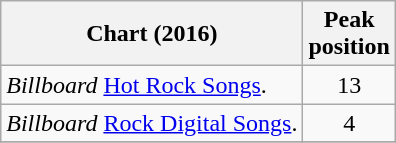<table class="wikitable plainrowheaders sortable" style="text-align:left;">
<tr>
<th scope="col">Chart (2016)</th>
<th scope="col">Peak<br>position</th>
</tr>
<tr>
<td><em>Billboard</em> <a href='#'>Hot Rock Songs</a>.</td>
<td align="center">13</td>
</tr>
<tr>
<td><em>Billboard</em> <a href='#'>Rock Digital Songs</a>.</td>
<td align="center">4</td>
</tr>
<tr>
</tr>
</table>
